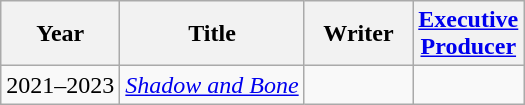<table class="wikitable">
<tr>
<th>Year</th>
<th>Title</th>
<th width="65">Writer</th>
<th width="65"><a href='#'>Executive<br>Producer</a></th>
</tr>
<tr>
<td>2021–2023</td>
<td><em><a href='#'>Shadow and Bone</a></em></td>
<td></td>
<td></td>
</tr>
</table>
